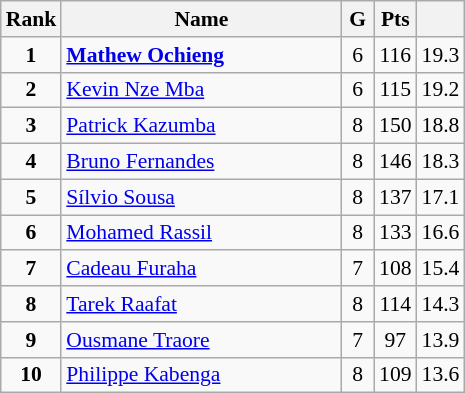<table class="wikitable" style="font-size:90%;">
<tr>
<th width=10px>Rank</th>
<th width=180px>Name</th>
<th width=15px>G</th>
<th width=10px>Pts</th>
<th width=10px></th>
</tr>
<tr align=center>
<td><strong>1</strong></td>
<td align=left> <strong><a href='#'>Mathew Ochieng</a></strong></td>
<td>6</td>
<td>116</td>
<td>19.3</td>
</tr>
<tr align=center>
<td><strong>2</strong></td>
<td align=left> <a href='#'>Kevin Nze Mba</a></td>
<td>6</td>
<td>115</td>
<td>19.2</td>
</tr>
<tr align=center>
<td><strong>3</strong></td>
<td align=left> <a href='#'>Patrick Kazumba</a></td>
<td>8</td>
<td>150</td>
<td>18.8</td>
</tr>
<tr align=center>
<td><strong>4</strong></td>
<td align=left> <a href='#'>Bruno Fernandes</a></td>
<td>8</td>
<td>146</td>
<td>18.3</td>
</tr>
<tr align=center>
<td><strong>5</strong></td>
<td align=left> <a href='#'>Sílvio Sousa</a></td>
<td>8</td>
<td>137</td>
<td>17.1</td>
</tr>
<tr align=center>
<td><strong>6</strong></td>
<td align=left> <a href='#'>Mohamed Rassil</a></td>
<td>8</td>
<td>133</td>
<td>16.6</td>
</tr>
<tr align=center>
<td><strong>7</strong></td>
<td align=left> <a href='#'>Cadeau Furaha</a></td>
<td>7</td>
<td>108</td>
<td>15.4</td>
</tr>
<tr align=center>
<td><strong>8</strong></td>
<td align=left> <a href='#'>Tarek Raafat</a></td>
<td>8</td>
<td>114</td>
<td>14.3</td>
</tr>
<tr align=center>
<td><strong>9</strong></td>
<td align=left> <a href='#'>Ousmane Traore</a></td>
<td>7</td>
<td>97</td>
<td>13.9</td>
</tr>
<tr align=center>
<td><strong>10</strong></td>
<td align=left> <a href='#'>Philippe Kabenga</a></td>
<td>8</td>
<td>109</td>
<td>13.6</td>
</tr>
</table>
